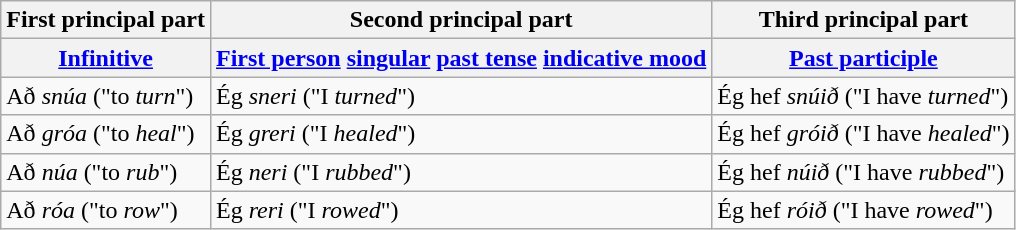<table class="wikitable">
<tr>
<th>First principal part</th>
<th>Second principal part</th>
<th>Third principal part</th>
</tr>
<tr>
<th><a href='#'>Infinitive</a></th>
<th><a href='#'>First person</a> <a href='#'>singular</a> <a href='#'>past tense</a> <a href='#'>indicative mood</a></th>
<th><a href='#'>Past participle</a></th>
</tr>
<tr>
<td>Að <em>snúa</em> ("to <em>turn</em>")</td>
<td>Ég <em>sneri</em> ("I <em>turned</em>")</td>
<td>Ég hef <em>snúið</em> ("I have <em>turned</em>")</td>
</tr>
<tr>
<td>Að <em>gróa</em> ("to <em>heal</em>")</td>
<td>Ég <em>greri</em> ("I <em>healed</em>")</td>
<td>Ég hef <em>gróið</em> ("I have <em>healed</em>")</td>
</tr>
<tr>
<td>Að <em>núa</em> ("to <em>rub</em>")</td>
<td>Ég <em>neri</em> ("I <em>rubbed</em>")</td>
<td>Ég hef <em>núið</em> ("I have <em>rubbed</em>")</td>
</tr>
<tr>
<td>Að <em>róa</em> ("to <em>row</em>")</td>
<td>Ég <em>reri</em> ("I <em>rowed</em>")</td>
<td>Ég hef <em>róið</em> ("I have <em>rowed</em>")</td>
</tr>
</table>
